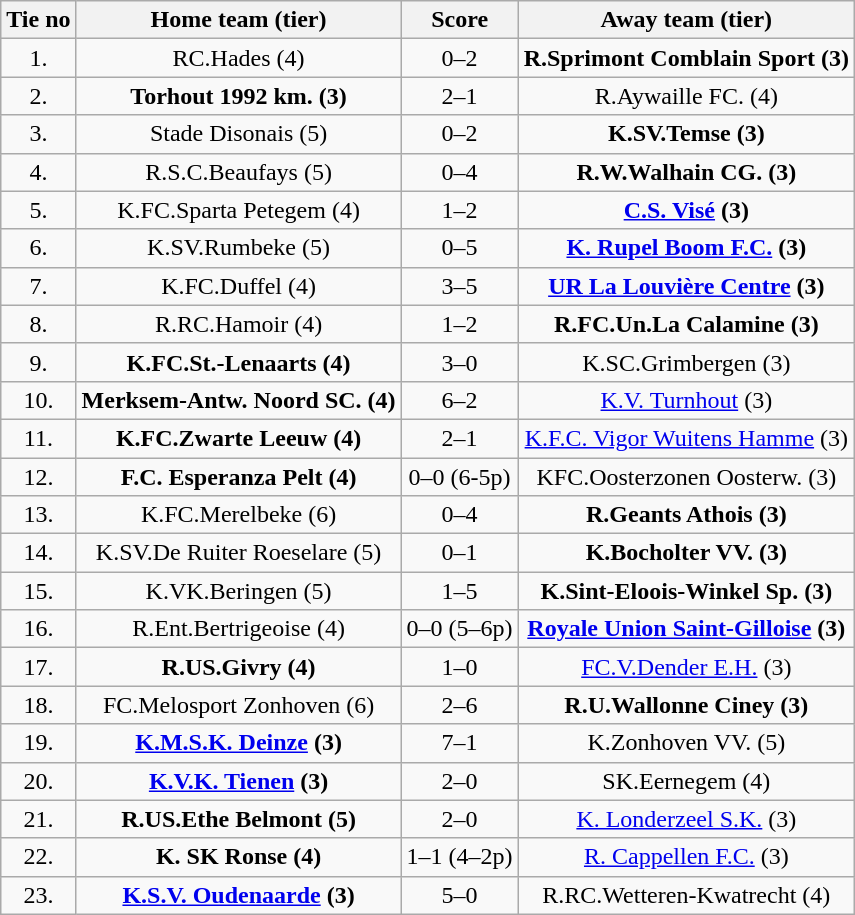<table class="wikitable" style="text-align: center">
<tr>
<th>Tie no</th>
<th>Home team (tier)</th>
<th>Score</th>
<th>Away team (tier)</th>
</tr>
<tr>
<td>1.</td>
<td>RC.Hades (4)</td>
<td>0–2</td>
<td><strong>R.Sprimont Comblain Sport (3)</strong></td>
</tr>
<tr>
<td>2.</td>
<td><strong>Torhout 1992 km. (3)</strong></td>
<td>2–1</td>
<td>R.Aywaille FC. (4)</td>
</tr>
<tr>
<td>3.</td>
<td>Stade Disonais (5)</td>
<td>0–2</td>
<td><strong>K.SV.Temse (3)</strong></td>
</tr>
<tr>
<td>4.</td>
<td>R.S.C.Beaufays (5)</td>
<td>0–4</td>
<td><strong>R.W.Walhain CG. (3)</strong></td>
</tr>
<tr>
<td>5.</td>
<td>K.FC.Sparta Petegem (4)</td>
<td>1–2</td>
<td><strong><a href='#'>C.S. Visé</a> (3)</strong></td>
</tr>
<tr>
<td>6.</td>
<td>K.SV.Rumbeke (5)</td>
<td>0–5</td>
<td><strong><a href='#'>K. Rupel Boom F.C.</a> (3)</strong></td>
</tr>
<tr>
<td>7.</td>
<td>K.FC.Duffel (4)</td>
<td>3–5</td>
<td><strong><a href='#'>UR La Louvière Centre</a> (3)</strong></td>
</tr>
<tr>
<td>8.</td>
<td>R.RC.Hamoir (4)</td>
<td>1–2</td>
<td><strong>R.FC.Un.La Calamine (3)</strong></td>
</tr>
<tr>
<td>9.</td>
<td><strong>K.FC.St.-Lenaarts (4)</strong></td>
<td>3–0</td>
<td>K.SC.Grimbergen (3)</td>
</tr>
<tr>
<td>10.</td>
<td><strong>Merksem-Antw. Noord SC. (4)</strong></td>
<td>6–2</td>
<td><a href='#'>K.V. Turnhout</a> (3)</td>
</tr>
<tr>
<td>11.</td>
<td><strong>K.FC.Zwarte Leeuw (4)</strong></td>
<td>2–1</td>
<td><a href='#'>K.F.C. Vigor Wuitens Hamme</a> (3)</td>
</tr>
<tr>
<td>12.</td>
<td><strong>F.C. Esperanza Pelt (4)</strong></td>
<td>0–0 (6-5p)</td>
<td>KFC.Oosterzonen Oosterw. (3)</td>
</tr>
<tr>
<td>13.</td>
<td>K.FC.Merelbeke (6)</td>
<td>0–4</td>
<td><strong>R.Geants Athois (3)</strong></td>
</tr>
<tr>
<td>14.</td>
<td>K.SV.De Ruiter Roeselare (5)</td>
<td>0–1</td>
<td><strong>K.Bocholter VV. (3)</strong></td>
</tr>
<tr>
<td>15.</td>
<td>K.VK.Beringen (5)</td>
<td>1–5</td>
<td><strong>K.Sint-Eloois-Winkel Sp. (3)</strong></td>
</tr>
<tr>
<td>16.</td>
<td>R.Ent.Bertrigeoise (4)</td>
<td>0–0 (5–6p)</td>
<td><strong><a href='#'>Royale Union Saint-Gilloise</a> (3)</strong></td>
</tr>
<tr>
<td>17.</td>
<td><strong>R.US.Givry (4)</strong></td>
<td>1–0</td>
<td><a href='#'>FC.V.Dender E.H.</a> (3)</td>
</tr>
<tr>
<td>18.</td>
<td>FC.Melosport Zonhoven (6)</td>
<td>2–6</td>
<td><strong>R.U.Wallonne Ciney (3)</strong></td>
</tr>
<tr>
<td>19.</td>
<td><strong><a href='#'>K.M.S.K. Deinze</a> (3)</strong></td>
<td>7–1</td>
<td>K.Zonhoven VV. (5)</td>
</tr>
<tr>
<td>20.</td>
<td><strong><a href='#'>K.V.K. Tienen</a> (3)</strong></td>
<td>2–0</td>
<td>SK.Eernegem (4)</td>
</tr>
<tr>
<td>21.</td>
<td><strong>R.US.Ethe Belmont (5)</strong></td>
<td>2–0</td>
<td><a href='#'>K. Londerzeel S.K.</a> (3)</td>
</tr>
<tr>
<td>22.</td>
<td><strong>K. SK Ronse (4)</strong></td>
<td>1–1 (4–2p)</td>
<td><a href='#'>R. Cappellen F.C.</a> (3)</td>
</tr>
<tr>
<td>23.</td>
<td><strong><a href='#'>K.S.V. Oudenaarde</a> (3)</strong></td>
<td>5–0</td>
<td>R.RC.Wetteren-Kwatrecht (4)</td>
</tr>
</table>
